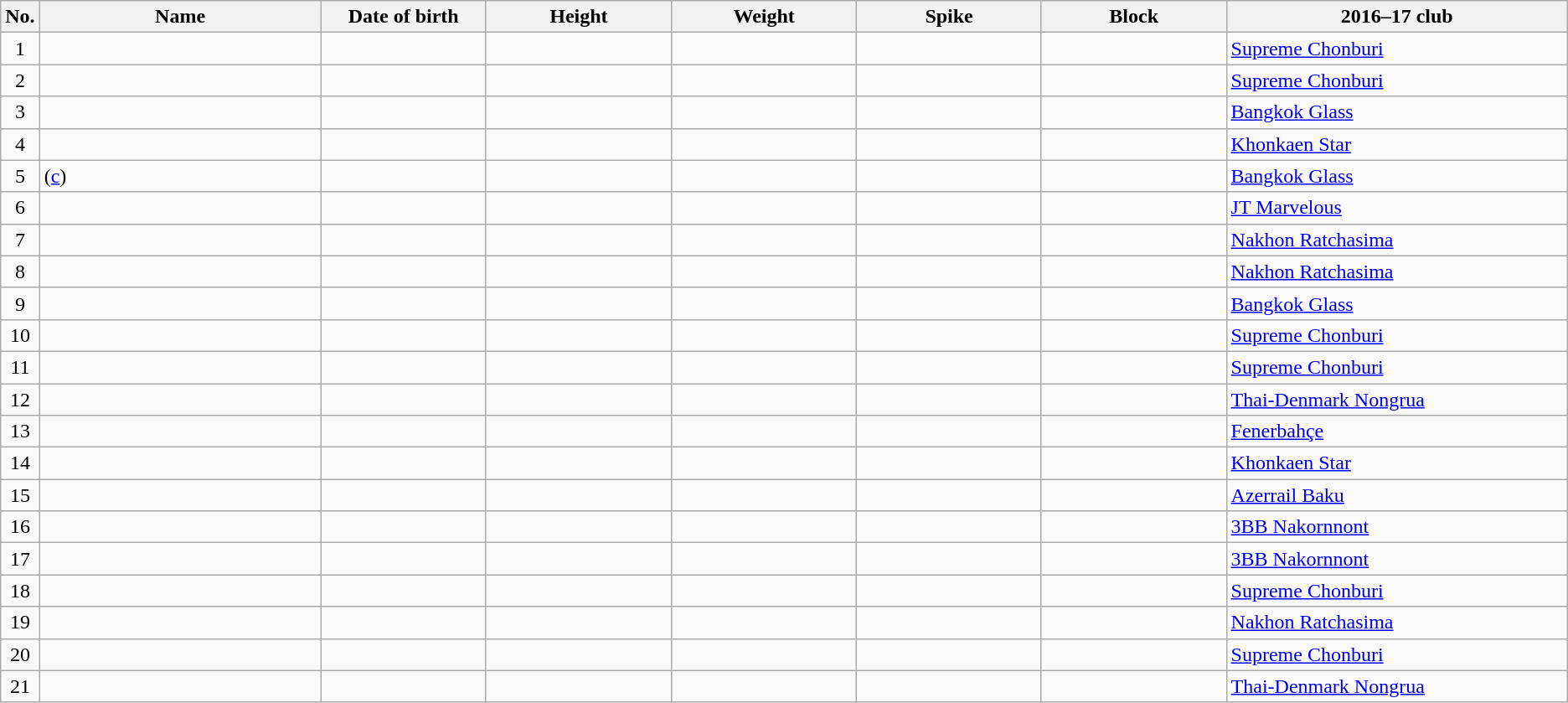<table class="wikitable sortable" style="font-size:100%; text-align:center;">
<tr>
<th>No.</th>
<th style="width:14em">Name</th>
<th style="width:8em">Date of birth</th>
<th style="width:9em">Height</th>
<th style="width:9em">Weight</th>
<th style="width:9em">Spike</th>
<th style="width:9em">Block</th>
<th style="width:17em">2016–17 club</th>
</tr>
<tr>
<td>1</td>
<td align=left></td>
<td align=right></td>
<td></td>
<td></td>
<td></td>
<td></td>
<td align="left"> <a href='#'>Supreme Chonburi</a></td>
</tr>
<tr>
<td>2</td>
<td align=left></td>
<td align=right></td>
<td></td>
<td></td>
<td></td>
<td></td>
<td align="left"> <a href='#'>Supreme Chonburi</a></td>
</tr>
<tr>
<td>3</td>
<td align=left></td>
<td align=right></td>
<td></td>
<td></td>
<td></td>
<td></td>
<td align="left"> <a href='#'>Bangkok Glass</a></td>
</tr>
<tr>
<td>4</td>
<td align=left></td>
<td align=right></td>
<td></td>
<td></td>
<td></td>
<td></td>
<td align="left"> <a href='#'>Khonkaen Star</a></td>
</tr>
<tr>
<td>5</td>
<td align=left> (<a href='#'>c</a>)</td>
<td align=right></td>
<td></td>
<td></td>
<td></td>
<td></td>
<td align="left"> <a href='#'>Bangkok Glass</a></td>
</tr>
<tr>
<td>6</td>
<td align=left></td>
<td align=right></td>
<td></td>
<td></td>
<td></td>
<td></td>
<td align="left"> <a href='#'>JT Marvelous</a></td>
</tr>
<tr>
<td>7</td>
<td align=left></td>
<td align=right></td>
<td></td>
<td></td>
<td></td>
<td></td>
<td align="left"> <a href='#'>Nakhon Ratchasima</a></td>
</tr>
<tr>
<td>8</td>
<td align=left></td>
<td align=right></td>
<td></td>
<td></td>
<td></td>
<td></td>
<td align="left"> <a href='#'>Nakhon Ratchasima</a></td>
</tr>
<tr>
<td>9</td>
<td align=left></td>
<td align=right></td>
<td></td>
<td></td>
<td></td>
<td></td>
<td align="left"> <a href='#'>Bangkok Glass</a></td>
</tr>
<tr>
<td>10</td>
<td align=left></td>
<td align=right></td>
<td></td>
<td></td>
<td></td>
<td></td>
<td align="left"> <a href='#'>Supreme Chonburi</a></td>
</tr>
<tr>
<td>11</td>
<td align=left></td>
<td align=right></td>
<td></td>
<td></td>
<td></td>
<td></td>
<td align="left"> <a href='#'>Supreme Chonburi</a></td>
</tr>
<tr>
<td>12</td>
<td align=left></td>
<td align=right></td>
<td></td>
<td></td>
<td></td>
<td></td>
<td align="left"> <a href='#'>Thai-Denmark Nongrua</a></td>
</tr>
<tr>
<td>13</td>
<td align=left></td>
<td align=right></td>
<td></td>
<td></td>
<td></td>
<td></td>
<td align="left"> <a href='#'>Fenerbahçe</a></td>
</tr>
<tr>
<td>14</td>
<td align=left></td>
<td align=right></td>
<td></td>
<td></td>
<td></td>
<td></td>
<td align="left"> <a href='#'>Khonkaen Star</a></td>
</tr>
<tr>
<td>15</td>
<td align=left></td>
<td align=right></td>
<td></td>
<td></td>
<td></td>
<td></td>
<td align="left"> <a href='#'>Azerrail Baku</a></td>
</tr>
<tr>
<td>16</td>
<td align=left></td>
<td align=right></td>
<td></td>
<td></td>
<td></td>
<td></td>
<td align="left"> <a href='#'>3BB Nakornnont</a></td>
</tr>
<tr>
<td>17</td>
<td align=left></td>
<td align=right></td>
<td></td>
<td></td>
<td></td>
<td></td>
<td align="left"> <a href='#'>3BB Nakornnont</a></td>
</tr>
<tr>
<td>18</td>
<td align=left></td>
<td align=right></td>
<td></td>
<td></td>
<td></td>
<td></td>
<td align="left"> <a href='#'>Supreme Chonburi</a></td>
</tr>
<tr>
<td>19</td>
<td align=left></td>
<td align=right></td>
<td></td>
<td></td>
<td></td>
<td></td>
<td align="left"> <a href='#'>Nakhon Ratchasima</a></td>
</tr>
<tr>
<td>20</td>
<td align=left></td>
<td align=right></td>
<td></td>
<td></td>
<td></td>
<td></td>
<td align="left"> <a href='#'>Supreme Chonburi</a></td>
</tr>
<tr>
<td>21</td>
<td align=left></td>
<td align=right></td>
<td></td>
<td></td>
<td></td>
<td></td>
<td align="left"> <a href='#'>Thai-Denmark Nongrua</a></td>
</tr>
</table>
